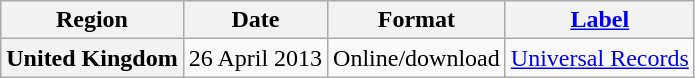<table class="wikitable plainrowheaders">
<tr>
<th scope="col">Region</th>
<th scope="col">Date</th>
<th scope="col">Format</th>
<th scope="col"><a href='#'>Label</a></th>
</tr>
<tr>
<th scope="row">United Kingdom</th>
<td rowspan="1">26 April 2013</td>
<td rowspan="1">Online/download</td>
<td rowspan="1"><a href='#'>Universal Records</a></td>
</tr>
</table>
